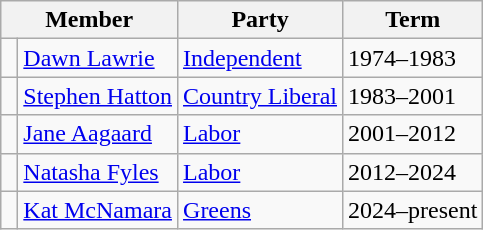<table class="wikitable">
<tr>
<th colspan=2>Member</th>
<th>Party</th>
<th>Term</th>
</tr>
<tr>
<td> </td>
<td><a href='#'>Dawn Lawrie</a></td>
<td><a href='#'>Independent</a></td>
<td>1974–1983</td>
</tr>
<tr>
<td> </td>
<td><a href='#'>Stephen Hatton</a></td>
<td><a href='#'>Country Liberal</a></td>
<td>1983–2001</td>
</tr>
<tr>
<td> </td>
<td><a href='#'>Jane Aagaard</a></td>
<td><a href='#'>Labor</a></td>
<td>2001–2012</td>
</tr>
<tr>
<td> </td>
<td><a href='#'>Natasha Fyles</a></td>
<td><a href='#'>Labor</a></td>
<td>2012–2024</td>
</tr>
<tr>
<td> </td>
<td><a href='#'>Kat McNamara</a></td>
<td><a href='#'>Greens</a></td>
<td>2024–present</td>
</tr>
</table>
